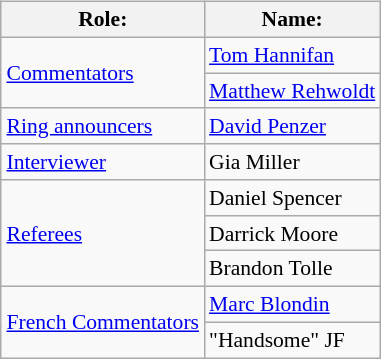<table class=wikitable style="font-size:90%; margin: 0.5em 0 0.5em 1em; float: right; clear: right;">
<tr>
<th>Role:</th>
<th>Name:</th>
</tr>
<tr>
<td rowspan=2><a href='#'>Commentators</a></td>
<td><a href='#'>Tom Hannifan</a></td>
</tr>
<tr>
<td><a href='#'>Matthew Rehwoldt</a></td>
</tr>
<tr>
<td><a href='#'>Ring announcers</a></td>
<td><a href='#'>David Penzer</a></td>
</tr>
<tr>
<td><a href='#'>Interviewer</a></td>
<td>Gia Miller</td>
</tr>
<tr>
<td rowspan=3><a href='#'>Referees</a></td>
<td>Daniel Spencer</td>
</tr>
<tr>
<td>Darrick Moore</td>
</tr>
<tr>
<td>Brandon Tolle</td>
</tr>
<tr>
<td rowspan=2><a href='#'>French Commentators</a></td>
<td><a href='#'>Marc Blondin</a></td>
</tr>
<tr>
<td>"Handsome" JF</td>
</tr>
</table>
